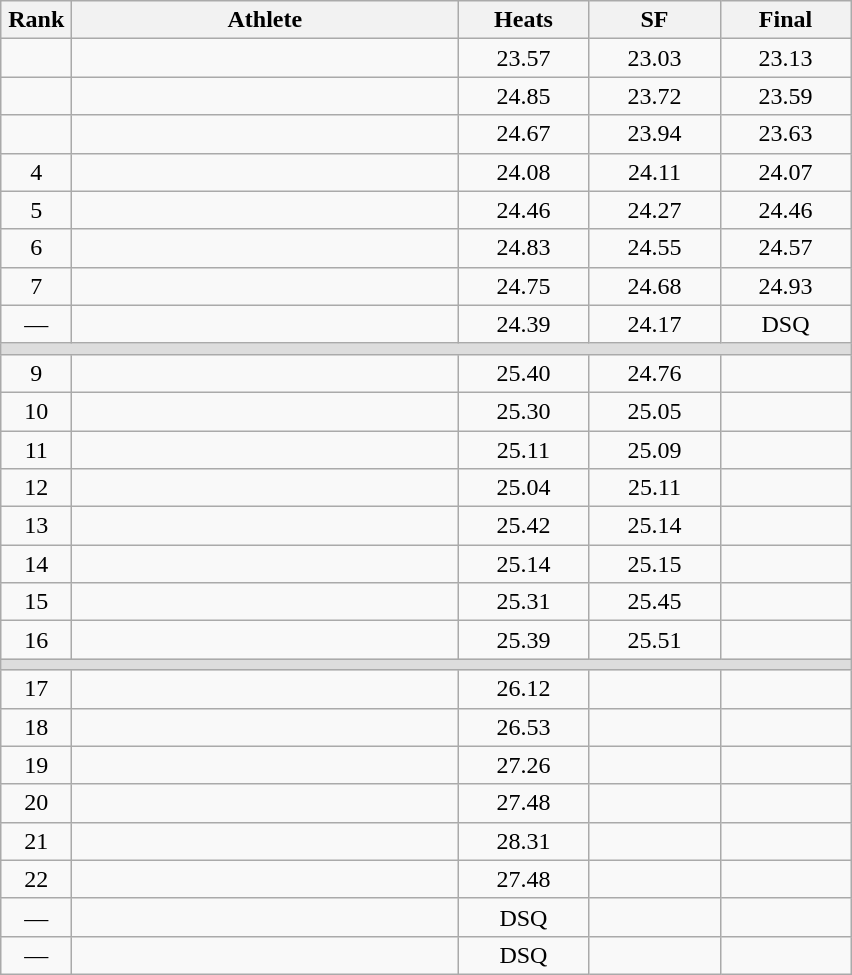<table class=wikitable style="text-align:center">
<tr>
<th width=40>Rank</th>
<th width=250>Athlete</th>
<th width=80>Heats</th>
<th width=80>SF</th>
<th width=80>Final</th>
</tr>
<tr>
<td></td>
<td align=left></td>
<td>23.57</td>
<td>23.03</td>
<td>23.13</td>
</tr>
<tr>
<td></td>
<td align=left></td>
<td>24.85</td>
<td>23.72</td>
<td>23.59</td>
</tr>
<tr>
<td></td>
<td align=left></td>
<td>24.67</td>
<td>23.94</td>
<td>23.63</td>
</tr>
<tr>
<td>4</td>
<td align=left></td>
<td>24.08</td>
<td>24.11</td>
<td>24.07</td>
</tr>
<tr>
<td>5</td>
<td align=left></td>
<td>24.46</td>
<td>24.27</td>
<td>24.46</td>
</tr>
<tr>
<td>6</td>
<td align=left></td>
<td>24.83</td>
<td>24.55</td>
<td>24.57</td>
</tr>
<tr>
<td>7</td>
<td align=left></td>
<td>24.75</td>
<td>24.68</td>
<td>24.93</td>
</tr>
<tr>
<td>—</td>
<td align=left></td>
<td>24.39</td>
<td>24.17</td>
<td>DSQ</td>
</tr>
<tr bgcolor=#DDDDDD>
<td colspan=5></td>
</tr>
<tr>
<td>9</td>
<td align=left></td>
<td>25.40</td>
<td>24.76</td>
<td></td>
</tr>
<tr>
<td>10</td>
<td align=left></td>
<td>25.30</td>
<td>25.05</td>
<td></td>
</tr>
<tr>
<td>11</td>
<td align=left></td>
<td>25.11</td>
<td>25.09</td>
<td></td>
</tr>
<tr>
<td>12</td>
<td align=left></td>
<td>25.04</td>
<td>25.11</td>
<td></td>
</tr>
<tr>
<td>13</td>
<td align=left></td>
<td>25.42</td>
<td>25.14</td>
<td></td>
</tr>
<tr>
<td>14</td>
<td align=left></td>
<td>25.14</td>
<td>25.15</td>
<td></td>
</tr>
<tr>
<td>15</td>
<td align=left></td>
<td>25.31</td>
<td>25.45</td>
<td></td>
</tr>
<tr>
<td>16</td>
<td align=left></td>
<td>25.39</td>
<td>25.51</td>
<td></td>
</tr>
<tr bgcolor=#DDDDDD>
<td colspan=5></td>
</tr>
<tr>
<td>17</td>
<td align=left></td>
<td>26.12</td>
<td></td>
<td></td>
</tr>
<tr>
<td>18</td>
<td align=left></td>
<td>26.53</td>
<td></td>
<td></td>
</tr>
<tr>
<td>19</td>
<td align=left></td>
<td>27.26</td>
<td></td>
<td></td>
</tr>
<tr>
<td>20</td>
<td align=left></td>
<td>27.48</td>
<td></td>
<td></td>
</tr>
<tr>
<td>21</td>
<td align=left></td>
<td>28.31</td>
<td></td>
<td></td>
</tr>
<tr>
<td>22</td>
<td align=left></td>
<td>27.48</td>
<td></td>
<td></td>
</tr>
<tr>
<td>—</td>
<td align=left></td>
<td>DSQ</td>
<td></td>
<td></td>
</tr>
<tr>
<td>—</td>
<td align=left></td>
<td>DSQ</td>
<td></td>
<td></td>
</tr>
</table>
